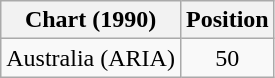<table class="wikitable">
<tr>
<th>Chart (1990)</th>
<th>Position</th>
</tr>
<tr>
<td>Australia (ARIA)</td>
<td align="center">50</td>
</tr>
</table>
